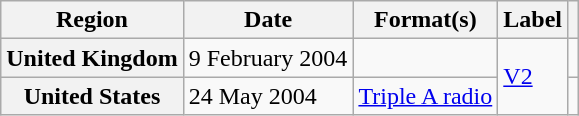<table class="wikitable plainrowheaders">
<tr>
<th scope="col">Region</th>
<th scope="col">Date</th>
<th scope="col">Format(s)</th>
<th scope="col">Label</th>
<th scope="col"></th>
</tr>
<tr>
<th scope="row">United Kingdom</th>
<td>9 February 2004</td>
<td></td>
<td rowspan="2"><a href='#'>V2</a></td>
<td></td>
</tr>
<tr>
<th scope="row">United States</th>
<td>24 May 2004</td>
<td><a href='#'>Triple A radio</a></td>
<td></td>
</tr>
</table>
